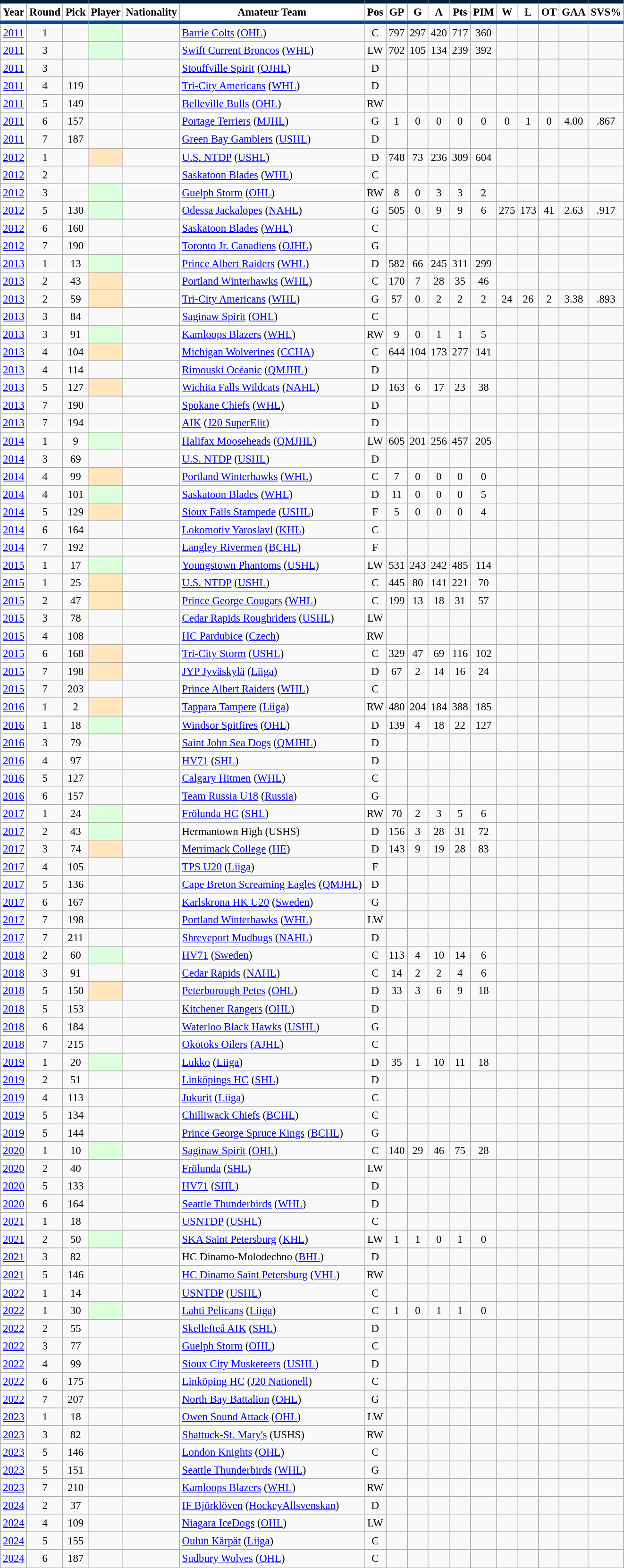<table class="wikitable sortable" style="text-align:center; font-size:95%">
<tr>
<th style="background:#FFFFFF; border-top:#041E42 5px solid; border-bottom:#004A98 5px solid;">Year</th>
<th style="background:#FFFFFF; border-top:#041E42 5px solid; border-bottom:#004A98 5px solid;">Round</th>
<th style="background:#FFFFFF; border-top:#041E42 5px solid; border-bottom:#004A98 5px solid;">Pick</th>
<th style="background:#FFFFFF; border-top:#041E42 5px solid; border-bottom:#004A98 5px solid;">Player</th>
<th style="background:#FFFFFF; border-top:#041E42 5px solid; border-bottom:#004A98 5px solid;">Nationality</th>
<th style="background:#FFFFFF; border-top:#041E42 5px solid; border-bottom:#004A98 5px solid;">Amateur Team</th>
<th style="background:#FFFFFF; border-top:#041E42 5px solid; border-bottom:#004A98 5px solid;">Pos</th>
<th style="background:#FFFFFF; border-top:#041E42 5px solid; border-bottom:#004A98 5px solid;">GP</th>
<th style="background:#FFFFFF; border-top:#041E42 5px solid; border-bottom:#004A98 5px solid;">G</th>
<th style="background:#FFFFFF; border-top:#041E42 5px solid; border-bottom:#004A98 5px solid;">A</th>
<th style="background:#FFFFFF; border-top:#041E42 5px solid; border-bottom:#004A98 5px solid;">Pts</th>
<th style="background:#FFFFFF; border-top:#041E42 5px solid; border-bottom:#004A98 5px solid;">PIM</th>
<th style="background:#FFFFFF; border-top:#041E42 5px solid; border-bottom:#004A98 5px solid;">W</th>
<th style="background:#FFFFFF; border-top:#041E42 5px solid; border-bottom:#004A98 5px solid;">L</th>
<th style="background:#FFFFFF; border-top:#041E42 5px solid; border-bottom:#004A98 5px solid;">OT</th>
<th style="background:#FFFFFF; border-top:#041E42 5px solid; border-bottom:#004A98 5px solid;">GAA</th>
<th style="background:#FFFFFF; border-top:#041E42 5px solid; border-bottom:#004A98 5px solid;">SVS%</th>
</tr>
<tr>
<td><a href='#'>2011</a></td>
<td>1</td>
<td></td>
<td align="left" bgcolor="#DDFFDD"></td>
<td align="left"></td>
<td align="left"><a href='#'>Barrie Colts</a> (<a href='#'>OHL</a>)</td>
<td>C</td>
<td>797</td>
<td>297</td>
<td>420</td>
<td>717</td>
<td>360</td>
<td></td>
<td></td>
<td></td>
<td></td>
<td></td>
</tr>
<tr>
<td><a href='#'>2011</a></td>
<td>3</td>
<td></td>
<td align="left" bgcolor="#DDFFDD"></td>
<td align="left"></td>
<td align="left"><a href='#'>Swift Current Broncos</a> (<a href='#'>WHL</a>)</td>
<td>LW</td>
<td>702</td>
<td>105</td>
<td>134</td>
<td>239</td>
<td>392</td>
<td></td>
<td></td>
<td></td>
<td></td>
<td></td>
</tr>
<tr>
<td><a href='#'>2011</a></td>
<td>3</td>
<td></td>
<td align="left"></td>
<td align="left"></td>
<td align="left"><a href='#'>Stouffville Spirit</a> (<a href='#'>OJHL</a>)</td>
<td>D</td>
<td></td>
<td></td>
<td></td>
<td></td>
<td></td>
<td></td>
<td></td>
<td></td>
<td></td>
<td></td>
</tr>
<tr>
<td><a href='#'>2011</a></td>
<td>4</td>
<td>119</td>
<td align="left"></td>
<td align="left"></td>
<td align="left"><a href='#'>Tri-City Americans</a> (<a href='#'>WHL</a>)</td>
<td>D</td>
<td></td>
<td></td>
<td></td>
<td></td>
<td></td>
<td></td>
<td></td>
<td></td>
<td></td>
<td></td>
</tr>
<tr>
<td><a href='#'>2011</a></td>
<td>5</td>
<td>149</td>
<td align="left"></td>
<td align="left"></td>
<td align="left"><a href='#'>Belleville Bulls</a> (<a href='#'>OHL</a>)</td>
<td>RW</td>
<td></td>
<td></td>
<td></td>
<td></td>
<td></td>
<td></td>
<td></td>
<td></td>
<td></td>
<td></td>
</tr>
<tr>
<td><a href='#'>2011</a></td>
<td>6</td>
<td>157</td>
<td align="left"></td>
<td align="left"></td>
<td align="left"><a href='#'>Portage Terriers</a> (<a href='#'>MJHL</a>)</td>
<td>G</td>
<td>1</td>
<td>0</td>
<td>0</td>
<td>0</td>
<td>0</td>
<td>0</td>
<td>1</td>
<td>0</td>
<td>4.00</td>
<td>.867</td>
</tr>
<tr>
<td><a href='#'>2011</a></td>
<td>7</td>
<td>187</td>
<td align="left"></td>
<td align="left"></td>
<td align="left"><a href='#'>Green Bay Gamblers</a> (<a href='#'>USHL</a>)</td>
<td>D</td>
<td></td>
<td></td>
<td></td>
<td></td>
<td></td>
<td></td>
<td></td>
<td></td>
<td></td>
<td></td>
</tr>
<tr>
<td><a href='#'>2012</a></td>
<td>1</td>
<td></td>
<td align="left" bgcolor="#FFE6BD"></td>
<td align="left"></td>
<td align="left"><a href='#'>U.S. NTDP</a> (<a href='#'>USHL</a>)</td>
<td>D</td>
<td>748</td>
<td>73</td>
<td>236</td>
<td>309</td>
<td>604</td>
<td></td>
<td></td>
<td></td>
<td></td>
<td></td>
</tr>
<tr>
<td><a href='#'>2012</a></td>
<td>2</td>
<td></td>
<td align="left"></td>
<td align="left"></td>
<td align="left"><a href='#'>Saskatoon Blades</a> (<a href='#'>WHL</a>)</td>
<td>C</td>
<td></td>
<td></td>
<td></td>
<td></td>
<td></td>
<td></td>
<td></td>
<td></td>
<td></td>
<td></td>
</tr>
<tr>
<td><a href='#'>2012</a></td>
<td>3</td>
<td></td>
<td align="left" bgcolor="#DDFFDD"></td>
<td align="left"></td>
<td align="left"><a href='#'>Guelph Storm</a> (<a href='#'>OHL</a>)</td>
<td>RW</td>
<td>8</td>
<td>0</td>
<td>3</td>
<td>3</td>
<td>2</td>
<td></td>
<td></td>
<td></td>
<td></td>
<td></td>
</tr>
<tr>
<td><a href='#'>2012</a></td>
<td>5</td>
<td>130</td>
<td align="left"  bgcolor="#DDFFDD"></td>
<td align="left"></td>
<td align="left"><a href='#'>Odessa Jackalopes</a> (<a href='#'>NAHL</a>)</td>
<td>G</td>
<td>505</td>
<td>0</td>
<td>9</td>
<td>9</td>
<td>6</td>
<td>275</td>
<td>173</td>
<td>41</td>
<td>2.63</td>
<td>.917</td>
</tr>
<tr>
<td><a href='#'>2012</a></td>
<td>6</td>
<td>160</td>
<td align="left"></td>
<td align="left"></td>
<td align="left"><a href='#'>Saskatoon Blades</a> (<a href='#'>WHL</a>)</td>
<td>C</td>
<td></td>
<td></td>
<td></td>
<td></td>
<td></td>
<td></td>
<td></td>
<td></td>
<td></td>
<td></td>
</tr>
<tr>
<td><a href='#'>2012</a></td>
<td>7</td>
<td>190</td>
<td align="left"></td>
<td align="left"></td>
<td align="left"><a href='#'>Toronto Jr. Canadiens</a> (<a href='#'>OJHL</a>)</td>
<td>G</td>
<td></td>
<td></td>
<td></td>
<td></td>
<td></td>
<td></td>
<td></td>
<td></td>
<td></td>
<td></td>
</tr>
<tr>
<td><a href='#'>2013</a></td>
<td>1</td>
<td>13</td>
<td align="left" bgcolor="#DDFFDD"></td>
<td align="left"></td>
<td align="left"><a href='#'>Prince Albert Raiders</a> (<a href='#'>WHL</a>)</td>
<td>D</td>
<td>582</td>
<td>66</td>
<td>245</td>
<td>311</td>
<td>299</td>
<td></td>
<td></td>
<td></td>
<td></td>
<td></td>
</tr>
<tr>
<td><a href='#'>2013</a></td>
<td>2</td>
<td>43</td>
<td align="left" bgcolor="#FFE6BD"></td>
<td align="left"></td>
<td align="left"><a href='#'>Portland Winterhawks</a> (<a href='#'>WHL</a>)</td>
<td>C</td>
<td>170</td>
<td>7</td>
<td>28</td>
<td>35</td>
<td>46</td>
<td></td>
<td></td>
<td></td>
<td></td>
<td></td>
</tr>
<tr>
<td><a href='#'>2013</a></td>
<td>2</td>
<td>59</td>
<td align="left" bgcolor="#FFE6BD"></td>
<td align="left"></td>
<td align="left"><a href='#'>Tri-City Americans</a> (<a href='#'>WHL</a>)</td>
<td>G</td>
<td>57</td>
<td>0</td>
<td>2</td>
<td>2</td>
<td>2</td>
<td>24</td>
<td>26</td>
<td>2</td>
<td>3.38</td>
<td>.893</td>
</tr>
<tr>
<td><a href='#'>2013</a></td>
<td>3</td>
<td>84</td>
<td align="left"></td>
<td align="left"></td>
<td align="left"><a href='#'>Saginaw Spirit</a> (<a href='#'>OHL</a>)</td>
<td>C</td>
<td></td>
<td></td>
<td></td>
<td></td>
<td></td>
<td></td>
<td></td>
<td></td>
<td></td>
<td></td>
</tr>
<tr>
<td><a href='#'>2013</a></td>
<td>3</td>
<td>91</td>
<td align="left" bgcolor="#DDFFDD"></td>
<td align="left"></td>
<td align="left"><a href='#'>Kamloops Blazers</a> (<a href='#'>WHL</a>)</td>
<td>RW</td>
<td>9</td>
<td>0</td>
<td>1</td>
<td>1</td>
<td>5</td>
<td></td>
<td></td>
<td></td>
<td></td>
<td></td>
</tr>
<tr>
<td><a href='#'>2013</a></td>
<td>4</td>
<td>104</td>
<td align="left" bgcolor="#FFE6BD"></td>
<td align="left"></td>
<td align="left"><a href='#'>Michigan Wolverines</a> (<a href='#'>CCHA</a>)</td>
<td>C</td>
<td>644</td>
<td>104</td>
<td>173</td>
<td>277</td>
<td>141</td>
<td></td>
<td></td>
<td></td>
<td></td>
<td></td>
</tr>
<tr>
<td><a href='#'>2013</a></td>
<td>4</td>
<td>114</td>
<td align="left"></td>
<td align="left"></td>
<td align="left"><a href='#'>Rimouski Océanic</a> (<a href='#'>QMJHL</a>)</td>
<td>D</td>
<td></td>
<td></td>
<td></td>
<td></td>
<td></td>
<td></td>
<td></td>
<td></td>
<td></td>
<td></td>
</tr>
<tr>
<td><a href='#'>2013</a></td>
<td>5</td>
<td>127</td>
<td align="left" bgcolor="#FFE6BD"></td>
<td align="left"></td>
<td align="left"><a href='#'>Wichita Falls Wildcats</a> (<a href='#'>NAHL</a>)</td>
<td>D</td>
<td>163</td>
<td>6</td>
<td>17</td>
<td>23</td>
<td>38</td>
<td></td>
<td></td>
<td></td>
<td></td>
<td></td>
</tr>
<tr>
<td><a href='#'>2013</a></td>
<td>7</td>
<td>190</td>
<td align="left"></td>
<td align="left"></td>
<td align="left"><a href='#'>Spokane Chiefs</a> (<a href='#'>WHL</a>)</td>
<td>D</td>
<td></td>
<td></td>
<td></td>
<td></td>
<td></td>
<td></td>
<td></td>
<td></td>
<td></td>
<td></td>
</tr>
<tr>
<td><a href='#'>2013</a></td>
<td>7</td>
<td>194</td>
<td align="left"></td>
<td align="left"></td>
<td align="left"><a href='#'>AIK</a> (<a href='#'>J20 SuperElit</a>)</td>
<td>D</td>
<td></td>
<td></td>
<td></td>
<td></td>
<td></td>
<td></td>
<td></td>
<td></td>
<td></td>
<td></td>
</tr>
<tr>
<td><a href='#'>2014</a></td>
<td>1</td>
<td>9</td>
<td align="left" bgcolor="#DDFFDD"></td>
<td align="left"></td>
<td align="left"><a href='#'>Halifax Mooseheads</a> (<a href='#'>QMJHL</a>)</td>
<td>LW</td>
<td>605</td>
<td>201</td>
<td>256</td>
<td>457</td>
<td>205</td>
<td></td>
<td></td>
<td></td>
<td></td>
<td></td>
</tr>
<tr>
<td><a href='#'>2014</a></td>
<td>3</td>
<td>69</td>
<td align="left"></td>
<td align="left"></td>
<td align="left"><a href='#'>U.S. NTDP</a> (<a href='#'>USHL</a>)</td>
<td>D</td>
<td></td>
<td></td>
<td></td>
<td></td>
<td></td>
<td></td>
<td></td>
<td></td>
<td></td>
<td></td>
</tr>
<tr>
<td><a href='#'>2014</a></td>
<td>4</td>
<td>99</td>
<td align="left" bgcolor="#FFE6BD"></td>
<td align="left"></td>
<td align="left"><a href='#'>Portland Winterhawks</a> (<a href='#'>WHL</a>)</td>
<td>C</td>
<td>7</td>
<td>0</td>
<td>0</td>
<td>0</td>
<td>0</td>
<td></td>
<td></td>
<td></td>
<td></td>
<td></td>
</tr>
<tr>
<td><a href='#'>2014</a></td>
<td>4</td>
<td>101</td>
<td align="left" bgcolor="#DDFFDD"></td>
<td align="left"></td>
<td align="left"><a href='#'>Saskatoon Blades</a> (<a href='#'>WHL</a>)</td>
<td>D</td>
<td>11</td>
<td>0</td>
<td>0</td>
<td>0</td>
<td>5</td>
<td></td>
<td></td>
<td></td>
<td></td>
<td></td>
</tr>
<tr>
<td><a href='#'>2014</a></td>
<td>5</td>
<td>129</td>
<td align="left" bgcolor="#FFE6BD"></td>
<td align="left"></td>
<td align="left"><a href='#'>Sioux Falls Stampede</a> (<a href='#'>USHL</a>)</td>
<td>F</td>
<td>5</td>
<td>0</td>
<td>0</td>
<td>0</td>
<td>4</td>
<td></td>
<td></td>
<td></td>
<td></td>
<td></td>
</tr>
<tr>
<td><a href='#'>2014</a></td>
<td>6</td>
<td>164</td>
<td align="left"></td>
<td align="left"></td>
<td align="left"><a href='#'>Lokomotiv Yaroslavl</a> (<a href='#'>KHL</a>)</td>
<td>C</td>
<td></td>
<td></td>
<td></td>
<td></td>
<td></td>
<td></td>
<td></td>
<td></td>
<td></td>
<td></td>
</tr>
<tr>
<td><a href='#'>2014</a></td>
<td>7</td>
<td>192</td>
<td align="left"></td>
<td align="left"></td>
<td align="left"><a href='#'>Langley Rivermen</a> (<a href='#'>BCHL</a>)</td>
<td>F</td>
<td></td>
<td></td>
<td></td>
<td></td>
<td></td>
<td></td>
<td></td>
<td></td>
<td></td>
<td></td>
</tr>
<tr>
<td><a href='#'>2015</a></td>
<td>1</td>
<td>17</td>
<td align="left" bgcolor="#DDFFDD"></td>
<td align="left"></td>
<td align="left"><a href='#'>Youngstown Phantoms</a> (<a href='#'>USHL</a>)</td>
<td>LW</td>
<td>531</td>
<td>243</td>
<td>242</td>
<td>485</td>
<td>114</td>
<td></td>
<td></td>
<td></td>
<td></td>
<td></td>
</tr>
<tr>
<td><a href='#'>2015</a></td>
<td>1</td>
<td>25</td>
<td align="left" bgcolor="#FFE6BD"></td>
<td align="left"></td>
<td align="left"><a href='#'>U.S. NTDP</a> (<a href='#'>USHL</a>)</td>
<td>C</td>
<td>445</td>
<td>80</td>
<td>141</td>
<td>221</td>
<td>70</td>
<td></td>
<td></td>
<td></td>
<td></td>
<td></td>
</tr>
<tr>
<td><a href='#'>2015</a></td>
<td>2</td>
<td>47</td>
<td align="left" bgcolor="#FFE6BD"></td>
<td align="left"></td>
<td align="left"><a href='#'>Prince George Cougars</a> (<a href='#'>WHL</a>)</td>
<td>C</td>
<td>199</td>
<td>13</td>
<td>18</td>
<td>31</td>
<td>57</td>
<td></td>
<td></td>
<td></td>
<td></td>
<td></td>
</tr>
<tr>
<td><a href='#'>2015</a></td>
<td>3</td>
<td>78</td>
<td align="left"></td>
<td align="left"></td>
<td align="left"><a href='#'>Cedar Rapids Roughriders</a> (<a href='#'>USHL</a>)</td>
<td>LW</td>
<td></td>
<td></td>
<td></td>
<td></td>
<td></td>
<td></td>
<td></td>
<td></td>
<td></td>
<td></td>
</tr>
<tr>
<td><a href='#'>2015</a></td>
<td>4</td>
<td>108</td>
<td align="left"></td>
<td align="left"></td>
<td align="left"><a href='#'>HC Pardubice</a> (<a href='#'>Czech</a>)</td>
<td>RW</td>
<td></td>
<td></td>
<td></td>
<td></td>
<td></td>
<td></td>
<td></td>
<td></td>
<td></td>
<td></td>
</tr>
<tr>
<td><a href='#'>2015</a></td>
<td>6</td>
<td>168</td>
<td align="left" bgcolor="#FFE6BD"></td>
<td align="left"></td>
<td align="left"><a href='#'>Tri-City Storm</a> (<a href='#'>USHL</a>)</td>
<td>C</td>
<td>329</td>
<td>47</td>
<td>69</td>
<td>116</td>
<td>102</td>
<td></td>
<td></td>
<td></td>
<td></td>
<td></td>
</tr>
<tr>
<td><a href='#'>2015</a></td>
<td>7</td>
<td>198</td>
<td align="left" bgcolor="#FFE6BD"></td>
<td align="left"></td>
<td align="left"><a href='#'>JYP Jyväskylä</a> (<a href='#'>Liiga</a>)</td>
<td>D</td>
<td>67</td>
<td>2</td>
<td>14</td>
<td>16</td>
<td>24</td>
<td></td>
<td></td>
<td></td>
<td></td>
<td></td>
</tr>
<tr>
<td><a href='#'>2015</a></td>
<td>7</td>
<td>203</td>
<td align="left"></td>
<td align="left"></td>
<td align="left"><a href='#'>Prince Albert Raiders</a> (<a href='#'>WHL</a>)</td>
<td>C</td>
<td></td>
<td></td>
<td></td>
<td></td>
<td></td>
<td></td>
<td></td>
<td></td>
<td></td>
<td></td>
</tr>
<tr>
<td><a href='#'>2016</a></td>
<td>1</td>
<td>2</td>
<td align="left" bgcolor="#FFE6BD"></td>
<td align="left"></td>
<td align="left"><a href='#'>Tappara Tampere</a> (<a href='#'>Liiga</a>)</td>
<td>RW</td>
<td>480</td>
<td>204</td>
<td>184</td>
<td>388</td>
<td>185</td>
<td></td>
<td></td>
<td></td>
<td></td>
<td></td>
</tr>
<tr>
<td><a href='#'>2016</a></td>
<td>1</td>
<td>18</td>
<td align="left" bgcolor="#DDFFDD"></td>
<td align="left"></td>
<td align="left"><a href='#'>Windsor Spitfires</a> (<a href='#'>OHL</a>)</td>
<td>D</td>
<td>139</td>
<td>4</td>
<td>18</td>
<td>22</td>
<td>127</td>
<td></td>
<td></td>
<td></td>
<td></td>
<td></td>
</tr>
<tr>
<td><a href='#'>2016</a></td>
<td>3</td>
<td>79</td>
<td align="left"></td>
<td align="left"></td>
<td align="left"><a href='#'>Saint John Sea Dogs</a> (<a href='#'>QMJHL</a>)</td>
<td>D</td>
<td></td>
<td></td>
<td></td>
<td></td>
<td></td>
<td></td>
<td></td>
<td></td>
<td></td>
<td></td>
</tr>
<tr>
<td><a href='#'>2016</a></td>
<td>4</td>
<td>97</td>
<td align="left"></td>
<td align="left"></td>
<td align="left"><a href='#'>HV71</a> (<a href='#'>SHL</a>)</td>
<td>D</td>
<td></td>
<td></td>
<td></td>
<td></td>
<td></td>
<td></td>
<td></td>
<td></td>
<td></td>
<td></td>
</tr>
<tr>
<td><a href='#'>2016</a></td>
<td>5</td>
<td>127</td>
<td align="left"></td>
<td align="left"></td>
<td align="left"><a href='#'>Calgary Hitmen</a> (<a href='#'>WHL</a>)</td>
<td>C</td>
<td></td>
<td></td>
<td></td>
<td></td>
<td></td>
<td></td>
<td></td>
<td></td>
<td></td>
<td></td>
</tr>
<tr>
<td><a href='#'>2016</a></td>
<td>6</td>
<td>157</td>
<td align="left"></td>
<td align="left"></td>
<td align="left"><a href='#'>Team Russia U18</a> (<a href='#'>Russia</a>)</td>
<td>G</td>
<td></td>
<td></td>
<td></td>
<td></td>
<td></td>
<td></td>
<td></td>
<td></td>
<td></td>
<td></td>
</tr>
<tr>
<td><a href='#'>2017</a></td>
<td>1</td>
<td>24</td>
<td align="left" bgcolor="#DDFFDD"></td>
<td align="left"></td>
<td align="left"><a href='#'>Frölunda HC</a> (<a href='#'>SHL</a>)</td>
<td>RW</td>
<td>70</td>
<td>2</td>
<td>3</td>
<td>5</td>
<td>6</td>
<td></td>
<td></td>
<td></td>
<td></td>
<td></td>
</tr>
<tr>
<td><a href='#'>2017</a></td>
<td>2</td>
<td>43</td>
<td align="left" bgcolor="#DDFFDD"></td>
<td align="left"></td>
<td align="left">Hermantown High (USHS)</td>
<td>D</td>
<td>156</td>
<td>3</td>
<td>28</td>
<td>31</td>
<td>72</td>
<td></td>
<td></td>
<td></td>
<td></td>
<td></td>
</tr>
<tr>
<td><a href='#'>2017</a></td>
<td>3</td>
<td>74</td>
<td align="left" bgcolor="#FFE6BD"></td>
<td align="left"></td>
<td align="left"><a href='#'>Merrimack College</a> (<a href='#'>HE</a>)</td>
<td>D</td>
<td>143</td>
<td>9</td>
<td>19</td>
<td>28</td>
<td>83</td>
<td></td>
<td></td>
<td></td>
<td></td>
<td></td>
</tr>
<tr>
<td><a href='#'>2017</a></td>
<td>4</td>
<td>105</td>
<td align="left"></td>
<td align="left"></td>
<td align="left"><a href='#'>TPS U20</a> (<a href='#'>Liiga</a>)</td>
<td>F</td>
<td></td>
<td></td>
<td></td>
<td></td>
<td></td>
<td></td>
<td></td>
<td></td>
<td></td>
<td></td>
</tr>
<tr>
<td><a href='#'>2017</a></td>
<td>5</td>
<td>136</td>
<td align="left"></td>
<td align="left"></td>
<td align="left"><a href='#'>Cape Breton Screaming Eagles</a> (<a href='#'>QMJHL</a>)</td>
<td>D</td>
<td></td>
<td></td>
<td></td>
<td></td>
<td></td>
<td></td>
<td></td>
<td></td>
<td></td>
<td></td>
</tr>
<tr>
<td><a href='#'>2017</a></td>
<td>6</td>
<td>167</td>
<td align="left"></td>
<td align="left"></td>
<td align="left"><a href='#'>Karlskrona HK U20</a> (<a href='#'>Sweden</a>)</td>
<td>G</td>
<td></td>
<td></td>
<td></td>
<td></td>
<td></td>
<td></td>
<td></td>
<td></td>
<td></td>
<td></td>
</tr>
<tr>
<td><a href='#'>2017</a></td>
<td>7</td>
<td>198</td>
<td align="left"></td>
<td align="left"></td>
<td align="left"><a href='#'>Portland Winterhawks</a> (<a href='#'>WHL</a>)</td>
<td>LW</td>
<td></td>
<td></td>
<td></td>
<td></td>
<td></td>
<td></td>
<td></td>
<td></td>
<td></td>
<td></td>
</tr>
<tr>
<td><a href='#'>2017</a></td>
<td>7</td>
<td>211</td>
<td align="left"></td>
<td align="left"></td>
<td align="left"><a href='#'>Shreveport Mudbugs</a> (<a href='#'>NAHL</a>)</td>
<td>D</td>
<td></td>
<td></td>
<td></td>
<td></td>
<td></td>
<td></td>
<td></td>
<td></td>
<td></td>
<td></td>
</tr>
<tr>
<td><a href='#'>2018</a></td>
<td>2</td>
<td>60</td>
<td align="left" bgcolor="#DDFFDD"></td>
<td align="left"></td>
<td align="left"><a href='#'>HV71</a> (<a href='#'>Sweden</a>)</td>
<td>C</td>
<td>113</td>
<td>4</td>
<td>10</td>
<td>14</td>
<td>6</td>
<td></td>
<td></td>
<td></td>
<td></td>
<td></td>
</tr>
<tr>
<td><a href='#'>2018</a></td>
<td>3</td>
<td>91</td>
<td align="left"></td>
<td align="left"></td>
<td align="left"><a href='#'>Cedar Rapids</a> (<a href='#'>NAHL</a>)</td>
<td>C</td>
<td>14</td>
<td>2</td>
<td>2</td>
<td>4</td>
<td>6</td>
<td></td>
<td></td>
<td></td>
<td></td>
<td></td>
</tr>
<tr>
<td><a href='#'>2018</a></td>
<td>5</td>
<td>150</td>
<td align="left" bgcolor="#FFE6BD"></td>
<td align="left"></td>
<td align="left"><a href='#'>Peterborough Petes</a> (<a href='#'>OHL</a>)</td>
<td>D</td>
<td>33</td>
<td>3</td>
<td>6</td>
<td>9</td>
<td>18</td>
<td></td>
<td></td>
<td></td>
<td></td>
<td></td>
</tr>
<tr>
<td><a href='#'>2018</a></td>
<td>5</td>
<td>153</td>
<td align="left"></td>
<td align="left"></td>
<td align="left"><a href='#'>Kitchener Rangers</a> (<a href='#'>OHL</a>)</td>
<td>D</td>
<td></td>
<td></td>
<td></td>
<td></td>
<td></td>
<td></td>
<td></td>
<td></td>
<td></td>
<td></td>
</tr>
<tr>
<td><a href='#'>2018</a></td>
<td>6</td>
<td>184</td>
<td align="left"></td>
<td align="left"></td>
<td align="left"><a href='#'>Waterloo Black Hawks</a> (<a href='#'>USHL</a>)</td>
<td>G</td>
<td></td>
<td></td>
<td></td>
<td></td>
<td></td>
<td></td>
<td></td>
<td></td>
<td></td>
<td></td>
</tr>
<tr>
<td><a href='#'>2018</a></td>
<td>7</td>
<td>215</td>
<td align="left"></td>
<td align="left"></td>
<td align="left"><a href='#'>Okotoks Oilers</a> (<a href='#'>AJHL</a>)</td>
<td>C</td>
<td></td>
<td></td>
<td></td>
<td></td>
<td></td>
<td></td>
<td></td>
<td></td>
<td></td>
<td></td>
</tr>
<tr>
<td><a href='#'>2019</a></td>
<td>1</td>
<td>20</td>
<td align="left" bgcolor="#DDFFDD"></td>
<td align="left"></td>
<td align="left"><a href='#'>Lukko</a> (<a href='#'>Liiga</a>)</td>
<td>D</td>
<td>35</td>
<td>1</td>
<td>10</td>
<td>11</td>
<td>18</td>
<td></td>
<td></td>
<td></td>
<td></td>
<td></td>
</tr>
<tr>
<td><a href='#'>2019</a></td>
<td>2</td>
<td>51</td>
<td align="left"></td>
<td align="left"></td>
<td align="left"><a href='#'>Linköpings HC</a> (<a href='#'>SHL</a>)</td>
<td>D</td>
<td></td>
<td></td>
<td></td>
<td></td>
<td></td>
<td></td>
<td></td>
<td></td>
<td></td>
<td></td>
</tr>
<tr>
<td><a href='#'>2019</a></td>
<td>4</td>
<td>113</td>
<td align="left"></td>
<td align="left"></td>
<td align="left"><a href='#'>Jukurit</a> (<a href='#'>Liiga</a>)</td>
<td>C</td>
<td></td>
<td></td>
<td></td>
<td></td>
<td></td>
<td></td>
<td></td>
<td></td>
<td></td>
<td></td>
</tr>
<tr>
<td><a href='#'>2019</a></td>
<td>5</td>
<td>134</td>
<td align="left"></td>
<td align="left"></td>
<td align="left"><a href='#'>Chilliwack Chiefs</a> (<a href='#'>BCHL</a>)</td>
<td>C</td>
<td></td>
<td></td>
<td></td>
<td></td>
<td></td>
<td></td>
<td></td>
<td></td>
<td></td>
<td></td>
</tr>
<tr>
<td><a href='#'>2019</a></td>
<td>5</td>
<td>144</td>
<td align="left"></td>
<td align="left"></td>
<td align="left"><a href='#'>Prince George Spruce Kings</a> (<a href='#'>BCHL</a>)</td>
<td>G</td>
<td></td>
<td></td>
<td></td>
<td></td>
<td></td>
<td></td>
<td></td>
<td></td>
<td></td>
<td></td>
</tr>
<tr>
<td><a href='#'>2020</a></td>
<td>1</td>
<td>10</td>
<td align="left" bgcolor="#DDFFDD"></td>
<td align="left"></td>
<td align="left"><a href='#'>Saginaw Spirit</a> (<a href='#'>OHL</a>)</td>
<td>C</td>
<td>140</td>
<td>29</td>
<td>46</td>
<td>75</td>
<td>28</td>
<td></td>
<td></td>
<td></td>
<td></td>
<td></td>
</tr>
<tr>
<td><a href='#'>2020</a></td>
<td>2</td>
<td>40</td>
<td align="left"></td>
<td align="left"></td>
<td align="left"><a href='#'>Frölunda</a> (<a href='#'>SHL</a>)</td>
<td>LW</td>
<td></td>
<td></td>
<td></td>
<td></td>
<td></td>
<td></td>
<td></td>
<td></td>
<td></td>
<td></td>
</tr>
<tr>
<td><a href='#'>2020</a></td>
<td>5</td>
<td>133</td>
<td align="left"></td>
<td align="left"></td>
<td align="left"><a href='#'>HV71</a> (<a href='#'>SHL</a>)</td>
<td>D</td>
<td></td>
<td></td>
<td></td>
<td></td>
<td></td>
<td></td>
<td></td>
<td></td>
<td></td>
<td></td>
</tr>
<tr>
<td><a href='#'>2020</a></td>
<td>6</td>
<td>164</td>
<td align="left"></td>
<td align="left"></td>
<td align="left"><a href='#'>Seattle Thunderbirds</a> (<a href='#'>WHL</a>)</td>
<td>D</td>
<td></td>
<td></td>
<td></td>
<td></td>
<td></td>
<td></td>
<td></td>
<td></td>
<td></td>
<td></td>
</tr>
<tr>
<td><a href='#'>2021</a></td>
<td>1</td>
<td>18</td>
<td align="left"></td>
<td align="left"></td>
<td align="left"><a href='#'>USNTDP</a> (<a href='#'>USHL</a>)</td>
<td>C</td>
<td></td>
<td></td>
<td></td>
<td></td>
<td></td>
<td></td>
<td></td>
<td></td>
<td></td>
<td></td>
</tr>
<tr>
<td><a href='#'>2021</a></td>
<td>2</td>
<td>50</td>
<td align="left" bgcolor="#DDFFDD"></td>
<td align="left"></td>
<td align="left"><a href='#'>SKA Saint Petersburg</a> (<a href='#'>KHL</a>)</td>
<td>LW</td>
<td>1</td>
<td>1</td>
<td>0</td>
<td>1</td>
<td>0</td>
<td></td>
<td></td>
<td></td>
<td></td>
<td></td>
</tr>
<tr>
<td><a href='#'>2021</a></td>
<td>3</td>
<td>82</td>
<td align="left"></td>
<td align="left"></td>
<td align="left">HC Dinamo-Molodechno (<a href='#'>BHL</a>)</td>
<td>D</td>
<td></td>
<td></td>
<td></td>
<td></td>
<td></td>
<td></td>
<td></td>
<td></td>
<td></td>
<td></td>
</tr>
<tr>
<td><a href='#'>2021</a></td>
<td>5</td>
<td>146</td>
<td align="left"></td>
<td align="left"></td>
<td align="left"><a href='#'>HC Dinamo Saint Petersburg</a> (<a href='#'>VHL</a>)</td>
<td>RW</td>
<td></td>
<td></td>
<td></td>
<td></td>
<td></td>
<td></td>
<td></td>
<td></td>
<td></td>
<td></td>
</tr>
<tr>
<td><a href='#'>2022</a></td>
<td>1</td>
<td>14</td>
<td align="left"></td>
<td align="left"></td>
<td align="left"><a href='#'>USNTDP</a> (<a href='#'>USHL</a>)</td>
<td>C</td>
<td></td>
<td></td>
<td></td>
<td></td>
<td></td>
<td></td>
<td></td>
<td></td>
<td></td>
<td></td>
</tr>
<tr>
<td><a href='#'>2022</a></td>
<td>1</td>
<td>30</td>
<td align="left" bgcolor="#DDFFDD"></td>
<td align="left"></td>
<td align="left"><a href='#'>Lahti Pelicans</a> (<a href='#'>Liiga</a>)</td>
<td>C</td>
<td>1</td>
<td>0</td>
<td>1</td>
<td>1</td>
<td>0</td>
<td></td>
<td></td>
<td></td>
<td></td>
<td></td>
</tr>
<tr>
<td><a href='#'>2022</a></td>
<td>2</td>
<td>55</td>
<td align="left"></td>
<td align="left"></td>
<td align="left"><a href='#'>Skellefteå AIK</a> (<a href='#'>SHL</a>)</td>
<td>D</td>
<td></td>
<td></td>
<td></td>
<td></td>
<td></td>
<td></td>
<td></td>
<td></td>
<td></td>
<td></td>
</tr>
<tr>
<td><a href='#'>2022</a></td>
<td>3</td>
<td>77</td>
<td align="left"></td>
<td align="left"></td>
<td align="left"><a href='#'>Guelph Storm</a> (<a href='#'>OHL</a>)</td>
<td>C</td>
<td></td>
<td></td>
<td></td>
<td></td>
<td></td>
<td></td>
<td></td>
<td></td>
<td></td>
<td></td>
</tr>
<tr>
<td><a href='#'>2022</a></td>
<td>4</td>
<td>99</td>
<td align="left"></td>
<td align="left"></td>
<td align="left"><a href='#'>Sioux City Musketeers</a> (<a href='#'>USHL</a>)</td>
<td>D</td>
<td></td>
<td></td>
<td></td>
<td></td>
<td></td>
<td></td>
<td></td>
<td></td>
<td></td>
<td></td>
</tr>
<tr>
<td><a href='#'>2022</a></td>
<td>6</td>
<td>175</td>
<td align="left"></td>
<td align="left"></td>
<td align="left"><a href='#'>Linköping HC</a> (<a href='#'>J20 Nationell</a>)</td>
<td>C</td>
<td></td>
<td></td>
<td></td>
<td></td>
<td></td>
<td></td>
<td></td>
<td></td>
<td></td>
<td></td>
</tr>
<tr>
<td><a href='#'>2022</a></td>
<td>7</td>
<td>207</td>
<td align="left"></td>
<td align="left"></td>
<td align="left"><a href='#'>North Bay Battalion</a> (<a href='#'>OHL</a>)</td>
<td>G</td>
<td></td>
<td></td>
<td></td>
<td></td>
<td></td>
<td></td>
<td></td>
<td></td>
<td></td>
<td></td>
</tr>
<tr>
<td><a href='#'>2023</a></td>
<td>1</td>
<td>18</td>
<td align="left"></td>
<td align="left"></td>
<td align="left"><a href='#'>Owen Sound Attack</a> (<a href='#'>OHL</a>)</td>
<td>LW</td>
<td></td>
<td></td>
<td></td>
<td></td>
<td></td>
<td></td>
<td></td>
<td></td>
<td></td>
<td></td>
</tr>
<tr>
<td><a href='#'>2023</a></td>
<td>3</td>
<td>82</td>
<td align="left"></td>
<td align="left"></td>
<td align="left"><a href='#'>Shattuck-St. Mary's</a> (USHS)</td>
<td>RW</td>
<td></td>
<td></td>
<td></td>
<td></td>
<td></td>
<td></td>
<td></td>
<td></td>
<td></td>
<td></td>
</tr>
<tr>
<td><a href='#'>2023</a></td>
<td>5</td>
<td>146</td>
<td align="left"></td>
<td align="left"></td>
<td align="left"><a href='#'>London Knights</a> (<a href='#'>OHL</a>)</td>
<td>C</td>
<td></td>
<td></td>
<td></td>
<td></td>
<td></td>
<td></td>
<td></td>
<td></td>
<td></td>
<td></td>
</tr>
<tr>
<td><a href='#'>2023</a></td>
<td>5</td>
<td>151</td>
<td align="left"></td>
<td align="left"></td>
<td align="left"><a href='#'>Seattle Thunderbirds</a> (<a href='#'>WHL</a>)</td>
<td>G</td>
<td></td>
<td></td>
<td></td>
<td></td>
<td></td>
<td></td>
<td></td>
<td></td>
<td></td>
<td></td>
</tr>
<tr>
<td><a href='#'>2023</a></td>
<td>7</td>
<td>210</td>
<td align="left"></td>
<td align="left"></td>
<td align="left"><a href='#'>Kamloops Blazers</a> (<a href='#'>WHL</a>)</td>
<td>RW</td>
<td></td>
<td></td>
<td></td>
<td></td>
<td></td>
<td></td>
<td></td>
<td></td>
<td></td>
<td></td>
</tr>
<tr>
<td><a href='#'>2024</a></td>
<td>2</td>
<td>37</td>
<td align="left"></td>
<td align="left"></td>
<td align="left"><a href='#'>IF Björklöven</a> (<a href='#'>HockeyAllsvenskan</a>)</td>
<td>D</td>
<td></td>
<td></td>
<td></td>
<td></td>
<td></td>
<td></td>
<td></td>
<td></td>
<td></td>
<td></td>
</tr>
<tr>
<td><a href='#'>2024</a></td>
<td>4</td>
<td>109</td>
<td align="left"></td>
<td align="left"></td>
<td align="left"><a href='#'>Niagara IceDogs</a> (<a href='#'>OHL</a>)</td>
<td>LW</td>
<td></td>
<td></td>
<td></td>
<td></td>
<td></td>
<td></td>
<td></td>
<td></td>
<td></td>
<td></td>
</tr>
<tr>
<td><a href='#'>2024</a></td>
<td>5</td>
<td>155</td>
<td align="left"></td>
<td align="left"></td>
<td align="left"><a href='#'>Oulun Kärpät</a> (<a href='#'>Liiga</a>)</td>
<td>C</td>
<td></td>
<td></td>
<td></td>
<td></td>
<td></td>
<td></td>
<td></td>
<td></td>
<td></td>
<td></td>
</tr>
<tr>
<td><a href='#'>2024</a></td>
<td>6</td>
<td>187</td>
<td align="left"></td>
<td align="left"></td>
<td align="left"><a href='#'>Sudbury Wolves</a> (<a href='#'>OHL</a>)</td>
<td>C</td>
<td></td>
<td></td>
<td></td>
<td></td>
<td></td>
<td></td>
<td></td>
<td></td>
<td></td>
<td></td>
</tr>
</table>
